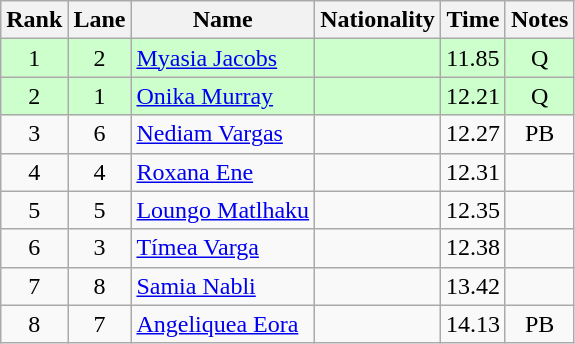<table class="wikitable sortable" style="text-align:center">
<tr>
<th>Rank</th>
<th>Lane</th>
<th>Name</th>
<th>Nationality</th>
<th>Time</th>
<th>Notes</th>
</tr>
<tr bgcolor=ccffcc>
<td align=center>1</td>
<td align=center>2</td>
<td align=left><a href='#'>Myasia Jacobs</a></td>
<td align=left></td>
<td>11.85</td>
<td>Q</td>
</tr>
<tr bgcolor=ccffcc>
<td align=center>2</td>
<td align=center>1</td>
<td align=left><a href='#'>Onika Murray</a></td>
<td align=left></td>
<td>12.21</td>
<td>Q</td>
</tr>
<tr>
<td align=center>3</td>
<td align=center>6</td>
<td align=left><a href='#'>Nediam Vargas</a></td>
<td align=left></td>
<td>12.27</td>
<td>PB</td>
</tr>
<tr>
<td align=center>4</td>
<td align=center>4</td>
<td align=left><a href='#'>Roxana Ene</a></td>
<td align=left></td>
<td>12.31</td>
<td></td>
</tr>
<tr>
<td align=center>5</td>
<td align=center>5</td>
<td align=left><a href='#'>Loungo Matlhaku</a></td>
<td align=left></td>
<td>12.35</td>
<td></td>
</tr>
<tr>
<td align=center>6</td>
<td align=center>3</td>
<td align=left><a href='#'>Tímea Varga</a></td>
<td align=left></td>
<td>12.38</td>
<td></td>
</tr>
<tr>
<td align=center>7</td>
<td align=center>8</td>
<td align=left><a href='#'>Samia Nabli</a></td>
<td align=left></td>
<td>13.42</td>
<td></td>
</tr>
<tr>
<td align=center>8</td>
<td align=center>7</td>
<td align=left><a href='#'>Angeliquea Eora</a></td>
<td align=left></td>
<td>14.13</td>
<td>PB</td>
</tr>
</table>
